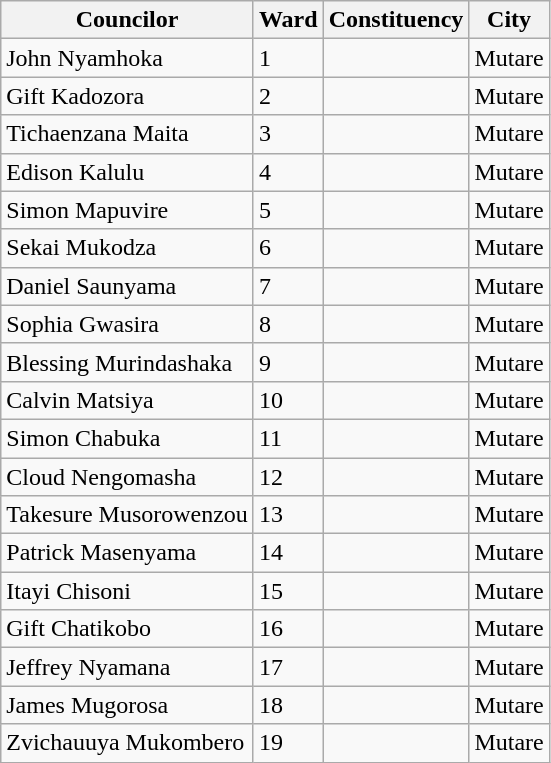<table class="wikitable sortable">
<tr>
<th>Councilor</th>
<th>Ward</th>
<th>Constituency</th>
<th>City</th>
</tr>
<tr>
<td>John Nyamhoka</td>
<td>1</td>
<td></td>
<td>Mutare</td>
</tr>
<tr>
<td>Gift Kadozora</td>
<td>2</td>
<td></td>
<td>Mutare</td>
</tr>
<tr>
<td>Tichaenzana Maita</td>
<td>3</td>
<td></td>
<td>Mutare</td>
</tr>
<tr>
<td>Edison Kalulu</td>
<td>4</td>
<td></td>
<td>Mutare</td>
</tr>
<tr>
<td>Simon Mapuvire</td>
<td>5</td>
<td></td>
<td>Mutare</td>
</tr>
<tr>
<td>Sekai Mukodza</td>
<td>6</td>
<td></td>
<td>Mutare</td>
</tr>
<tr>
<td>Daniel Saunyama</td>
<td>7</td>
<td></td>
<td>Mutare</td>
</tr>
<tr>
<td>Sophia Gwasira</td>
<td>8</td>
<td></td>
<td>Mutare</td>
</tr>
<tr>
<td>Blessing Murindashaka</td>
<td>9</td>
<td></td>
<td>Mutare</td>
</tr>
<tr>
<td>Calvin Matsiya</td>
<td>10</td>
<td></td>
<td>Mutare</td>
</tr>
<tr>
<td>Simon Chabuka</td>
<td>11</td>
<td></td>
<td>Mutare</td>
</tr>
<tr>
<td>Cloud Nengomasha</td>
<td>12</td>
<td></td>
<td>Mutare</td>
</tr>
<tr>
<td>Takesure Musorowenzou</td>
<td>13</td>
<td></td>
<td>Mutare</td>
</tr>
<tr>
<td>Patrick Masenyama</td>
<td>14</td>
<td></td>
<td>Mutare</td>
</tr>
<tr>
<td>Itayi Chisoni</td>
<td>15</td>
<td></td>
<td>Mutare</td>
</tr>
<tr>
<td>Gift Chatikobo</td>
<td>16</td>
<td></td>
<td>Mutare</td>
</tr>
<tr>
<td>Jeffrey Nyamana</td>
<td>17</td>
<td></td>
<td>Mutare</td>
</tr>
<tr>
<td>James Mugorosa</td>
<td>18</td>
<td></td>
<td>Mutare</td>
</tr>
<tr>
<td>Zvichauuya Mukombero</td>
<td>19</td>
<td></td>
<td>Mutare</td>
</tr>
</table>
